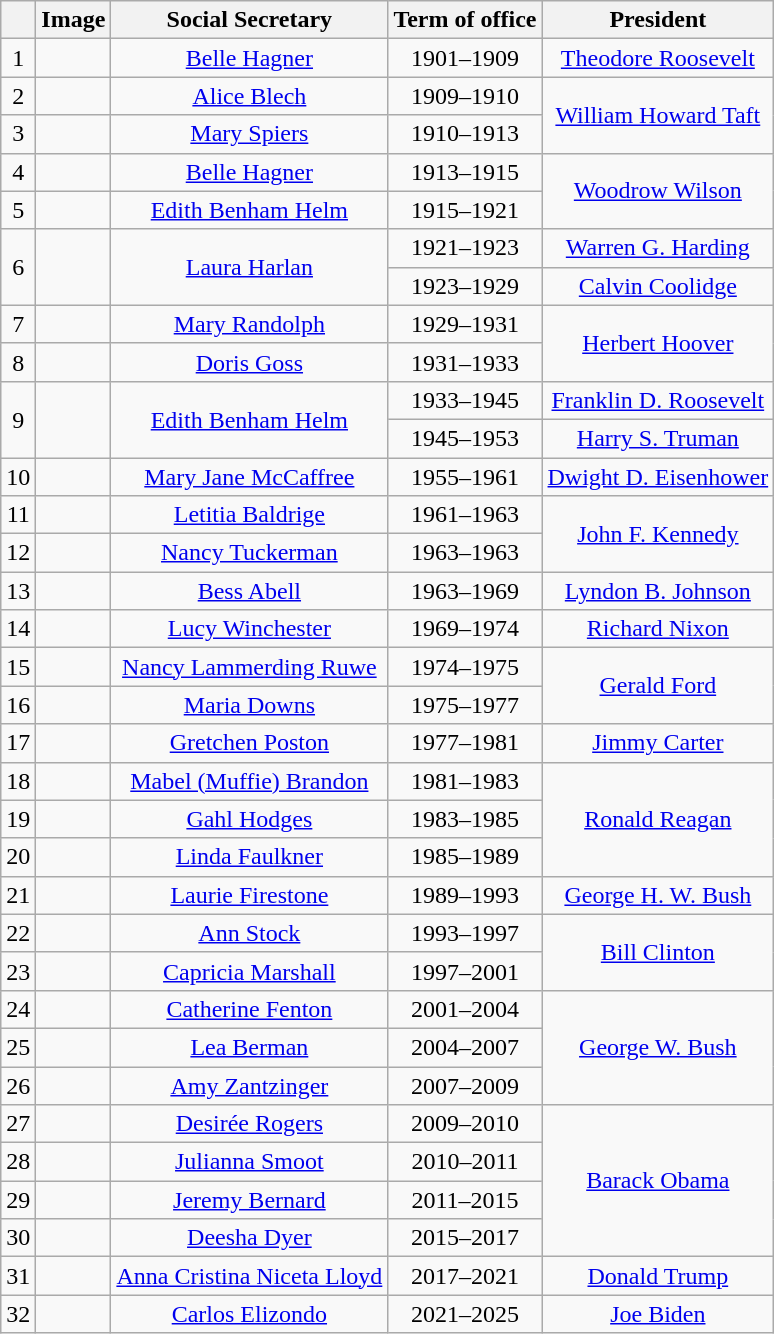<table class="wikitable" style="text-align:center">
<tr>
<th></th>
<th>Image</th>
<th>Social Secretary</th>
<th>Term of office</th>
<th>President</th>
</tr>
<tr>
<td>1</td>
<td></td>
<td><a href='#'>Belle Hagner</a></td>
<td>1901–1909</td>
<td><a href='#'>Theodore Roosevelt</a></td>
</tr>
<tr>
<td>2</td>
<td></td>
<td><a href='#'>Alice Blech</a></td>
<td>1909–1910</td>
<td rowspan=2><a href='#'>William Howard Taft</a></td>
</tr>
<tr>
<td>3</td>
<td></td>
<td><a href='#'>Mary Spiers</a></td>
<td>1910–1913</td>
</tr>
<tr>
<td>4</td>
<td></td>
<td><a href='#'>Belle Hagner</a></td>
<td>1913–1915</td>
<td rowspan=2><a href='#'>Woodrow Wilson</a></td>
</tr>
<tr>
<td>5</td>
<td></td>
<td><a href='#'>Edith Benham Helm</a></td>
<td>1915–1921</td>
</tr>
<tr>
<td rowspan=2>6</td>
<td rowspan=2></td>
<td rowspan=2><a href='#'>Laura Harlan</a></td>
<td>1921–1923</td>
<td><a href='#'>Warren G. Harding</a></td>
</tr>
<tr>
<td>1923–1929</td>
<td><a href='#'>Calvin Coolidge</a></td>
</tr>
<tr>
<td>7</td>
<td></td>
<td><a href='#'>Mary Randolph</a></td>
<td>1929–1931</td>
<td rowspan=2><a href='#'>Herbert Hoover</a></td>
</tr>
<tr>
<td>8</td>
<td></td>
<td><a href='#'>Doris Goss</a></td>
<td>1931–1933</td>
</tr>
<tr>
<td rowspan=2>9</td>
<td rowspan=2></td>
<td rowspan=2><a href='#'>Edith Benham Helm</a></td>
<td>1933–1945</td>
<td><a href='#'>Franklin D. Roosevelt</a></td>
</tr>
<tr>
<td>1945–1953</td>
<td><a href='#'>Harry S. Truman</a></td>
</tr>
<tr>
<td>10</td>
<td></td>
<td><a href='#'>Mary Jane McCaffree</a></td>
<td>1955–1961</td>
<td><a href='#'>Dwight D. Eisenhower</a></td>
</tr>
<tr>
<td>11</td>
<td></td>
<td><a href='#'>Letitia Baldrige</a></td>
<td>1961–1963</td>
<td rowspan="2"><a href='#'>John F. Kennedy</a></td>
</tr>
<tr>
<td>12</td>
<td></td>
<td><a href='#'>Nancy Tuckerman</a></td>
<td>1963–1963</td>
</tr>
<tr>
<td>13</td>
<td></td>
<td><a href='#'>Bess Abell</a></td>
<td>1963–1969</td>
<td><a href='#'>Lyndon B. Johnson</a></td>
</tr>
<tr>
<td>14</td>
<td></td>
<td><a href='#'>Lucy Winchester</a></td>
<td>1969–1974</td>
<td><a href='#'>Richard Nixon</a></td>
</tr>
<tr>
<td>15</td>
<td></td>
<td><a href='#'>Nancy Lammerding Ruwe</a></td>
<td>1974–1975</td>
<td rowspan=2><a href='#'>Gerald Ford</a></td>
</tr>
<tr>
<td>16</td>
<td></td>
<td><a href='#'>Maria Downs</a></td>
<td>1975–1977</td>
</tr>
<tr>
<td>17</td>
<td></td>
<td><a href='#'>Gretchen Poston</a></td>
<td>1977–1981</td>
<td><a href='#'>Jimmy Carter</a></td>
</tr>
<tr>
<td>18</td>
<td></td>
<td><a href='#'>Mabel (Muffie) Brandon</a></td>
<td>1981–1983</td>
<td rowspan=3><a href='#'>Ronald Reagan</a></td>
</tr>
<tr>
<td>19</td>
<td></td>
<td><a href='#'>Gahl Hodges</a></td>
<td>1983–1985</td>
</tr>
<tr>
<td>20</td>
<td></td>
<td><a href='#'>Linda Faulkner</a></td>
<td>1985–1989</td>
</tr>
<tr>
<td>21</td>
<td></td>
<td><a href='#'>Laurie Firestone</a></td>
<td>1989–1993</td>
<td><a href='#'>George H. W. Bush</a></td>
</tr>
<tr>
<td>22</td>
<td></td>
<td><a href='#'>Ann Stock</a></td>
<td>1993–1997</td>
<td rowspan=2><a href='#'>Bill Clinton</a></td>
</tr>
<tr>
<td>23</td>
<td></td>
<td><a href='#'>Capricia Marshall</a></td>
<td>1997–2001</td>
</tr>
<tr>
<td>24</td>
<td></td>
<td><a href='#'>Catherine Fenton</a></td>
<td>2001–2004</td>
<td rowspan=3><a href='#'>George W. Bush</a></td>
</tr>
<tr>
<td>25</td>
<td></td>
<td><a href='#'>Lea Berman</a></td>
<td>2004–2007</td>
</tr>
<tr>
<td>26</td>
<td></td>
<td><a href='#'>Amy Zantzinger</a></td>
<td>2007–2009</td>
</tr>
<tr>
<td>27</td>
<td></td>
<td><a href='#'>Desirée Rogers</a></td>
<td>2009–2010</td>
<td rowspan=4><a href='#'>Barack Obama</a></td>
</tr>
<tr>
<td>28</td>
<td></td>
<td><a href='#'>Julianna Smoot</a></td>
<td>2010–2011</td>
</tr>
<tr>
<td>29</td>
<td></td>
<td><a href='#'>Jeremy Bernard</a></td>
<td>2011–2015</td>
</tr>
<tr>
<td>30</td>
<td></td>
<td><a href='#'>Deesha Dyer</a></td>
<td>2015–2017</td>
</tr>
<tr>
<td>31</td>
<td></td>
<td><a href='#'>Anna Cristina Niceta Lloyd</a></td>
<td>2017–2021</td>
<td><a href='#'>Donald Trump</a></td>
</tr>
<tr>
<td>32</td>
<td></td>
<td><a href='#'>Carlos Elizondo</a></td>
<td>2021–2025</td>
<td><a href='#'>Joe Biden</a></td>
</tr>
</table>
